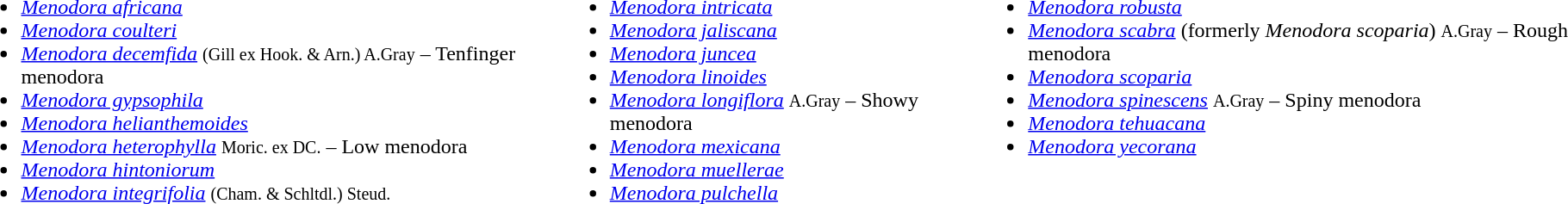<table>
<tr valign=top>
<td><br><ul><li><em><a href='#'>Menodora africana</a></em></li><li><em><a href='#'>Menodora coulteri</a></em></li><li><em><a href='#'>Menodora decemfida</a></em> <small>(Gill ex Hook. & Arn.) A.Gray</small> – Tenfinger menodora</li><li><em><a href='#'>Menodora gypsophila</a></em></li><li><em><a href='#'>Menodora helianthemoides</a></em></li><li><em><a href='#'>Menodora heterophylla</a></em> <small>Moric. ex DC.</small> – Low menodora</li><li><em><a href='#'>Menodora hintoniorum</a></em></li><li><em><a href='#'>Menodora integrifolia</a></em> <small>(Cham. & Schltdl.) Steud.</small></li></ul></td>
<td><br><ul><li><em><a href='#'>Menodora intricata</a></em></li><li><em><a href='#'>Menodora jaliscana</a></em></li><li><em><a href='#'>Menodora juncea</a></em></li><li><em><a href='#'>Menodora linoides</a></em></li><li><em><a href='#'>Menodora longiflora</a></em> <small>A.Gray</small> – Showy menodora</li><li><em><a href='#'>Menodora mexicana</a></em></li><li><em><a href='#'>Menodora muellerae</a></em></li><li><em><a href='#'>Menodora pulchella</a></em></li></ul></td>
<td><br><ul><li><em><a href='#'>Menodora robusta</a></em></li><li><em><a href='#'>Menodora scabra</a></em> (formerly <em>Menodora scoparia</em>) <small>A.Gray</small> – Rough menodora</li><li><em><a href='#'>Menodora scoparia</a></em></li><li><em><a href='#'>Menodora spinescens</a></em> <small>A.Gray</small> – Spiny menodora</li><li><em><a href='#'>Menodora tehuacana</a></em></li><li><em><a href='#'>Menodora yecorana</a></em></li></ul></td>
</tr>
</table>
